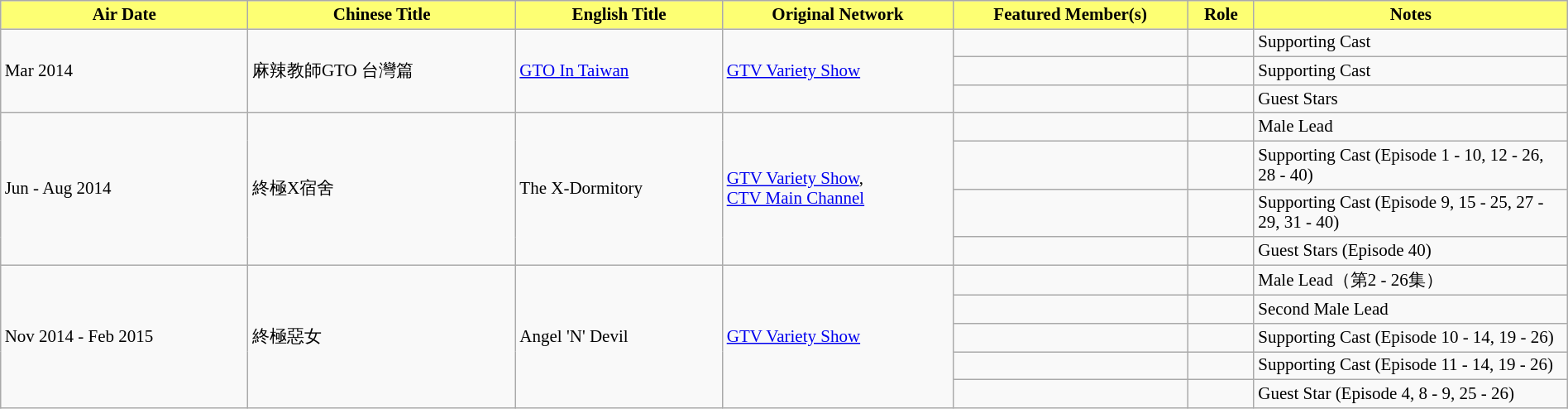<table class="wikitable" style="font-size:14px" text-align="center" width="100%">
<tr>
<th style="background: #FDFF73"><strong>Air Date</strong></th>
<th style="background: #FDFF73"><strong>Chinese Title</strong></th>
<th style="background: #FDFF73"><strong>English Title</strong></th>
<th style="background: #FDFF73"><strong>Original Network</strong></th>
<th style="background: #FDFF73" width="15%"><strong>Featured Member(s)</strong></th>
<th style="background: #FDFF73"><strong>Role</strong></th>
<th style="background: #FDFF73" width="20%"><strong>Notes</strong></th>
</tr>
<tr>
<td rowspan="3">Mar 2014</td>
<td rowspan="3">麻辣教師GTO 台灣篇</td>
<td rowspan="3"><a href='#'>GTO In Taiwan</a></td>
<td rowspan="3"><a href='#'>GTV Variety Show</a></td>
<td></td>
<td></td>
<td>Supporting Cast</td>
</tr>
<tr>
<td></td>
<td></td>
<td>Supporting Cast</td>
</tr>
<tr>
<td></td>
<td></td>
<td>Guest Stars</td>
</tr>
<tr>
<td rowspan="4">Jun - Aug 2014</td>
<td rowspan="4">終極X宿舍</td>
<td rowspan="4">The X-Dormitory</td>
<td rowspan="4"><a href='#'>GTV Variety Show</a>,<br><a href='#'>CTV Main Channel</a></td>
<td></td>
<td></td>
<td>Male Lead</td>
</tr>
<tr>
<td></td>
<td></td>
<td>Supporting Cast (Episode 1 - 10, 12 - 26, 28 - 40)</td>
</tr>
<tr>
<td></td>
<td></td>
<td>Supporting Cast (Episode 9, 15 - 25, 27 - 29, 31 - 40)</td>
</tr>
<tr>
<td></td>
<td></td>
<td>Guest Stars (Episode 40)</td>
</tr>
<tr>
<td rowspan="5">Nov 2014 - Feb 2015</td>
<td rowspan="5">終極惡女</td>
<td rowspan="5">Angel 'N' Devil</td>
<td rowspan="5"><a href='#'>GTV Variety Show</a></td>
<td></td>
<td></td>
<td>Male Lead（第2 - 26集）</td>
</tr>
<tr>
<td></td>
<td></td>
<td>Second Male Lead</td>
</tr>
<tr>
<td></td>
<td></td>
<td>Supporting Cast (Episode 10 - 14, 19 - 26)</td>
</tr>
<tr>
<td></td>
<td></td>
<td>Supporting Cast (Episode 11 - 14, 19 - 26)</td>
</tr>
<tr>
<td></td>
<td></td>
<td>Guest Star (Episode 4, 8 - 9, 25 - 26)</td>
</tr>
</table>
